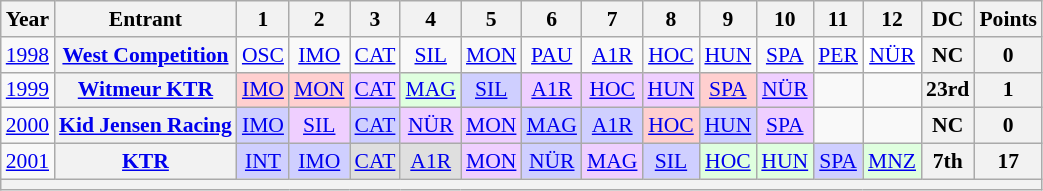<table class="wikitable" style="text-align:center; font-size:90%">
<tr>
<th>Year</th>
<th>Entrant</th>
<th>1</th>
<th>2</th>
<th>3</th>
<th>4</th>
<th>5</th>
<th>6</th>
<th>7</th>
<th>8</th>
<th>9</th>
<th>10</th>
<th>11</th>
<th>12</th>
<th>DC</th>
<th>Points</th>
</tr>
<tr>
<td><a href='#'>1998</a></td>
<th><a href='#'>West Competition</a></th>
<td><a href='#'>OSC</a></td>
<td><a href='#'>IMO</a></td>
<td><a href='#'>CAT</a></td>
<td><a href='#'>SIL</a></td>
<td><a href='#'>MON</a></td>
<td><a href='#'>PAU</a></td>
<td><a href='#'>A1R</a></td>
<td><a href='#'>HOC</a></td>
<td><a href='#'>HUN</a></td>
<td><a href='#'>SPA</a></td>
<td><a href='#'>PER</a></td>
<td style="background:#FFFFFF;"><a href='#'>NÜR</a><br></td>
<th>NC</th>
<th>0</th>
</tr>
<tr>
<td><a href='#'>1999</a></td>
<th><a href='#'>Witmeur KTR</a></th>
<td style="background:#FFCFCF;"><a href='#'>IMO</a><br></td>
<td style="background:#FFCFCF;"><a href='#'>MON</a><br></td>
<td style="background:#EFCFFF;"><a href='#'>CAT</a><br></td>
<td style="background:#DFFFDF;"><a href='#'>MAG</a><br></td>
<td style="background:#CFCFFF;"><a href='#'>SIL</a><br></td>
<td style="background:#EFCFFF;"><a href='#'>A1R</a><br></td>
<td style="background:#EFCFFF;"><a href='#'>HOC</a><br></td>
<td style="background:#EFCFFF;"><a href='#'>HUN</a><br></td>
<td style="background:#FFCFCF;"><a href='#'>SPA</a><br></td>
<td style="background:#EFCFFF;"><a href='#'>NÜR</a><br></td>
<td></td>
<td></td>
<th>23rd</th>
<th>1</th>
</tr>
<tr>
<td><a href='#'>2000</a></td>
<th><a href='#'>Kid Jensen Racing</a></th>
<td style="background:#CFCFFF;"><a href='#'>IMO</a><br></td>
<td style="background:#EFCFFF;"><a href='#'>SIL</a><br></td>
<td style="background:#CFCFFF;"><a href='#'>CAT</a><br></td>
<td style="background:#EFCFFF;"><a href='#'>NÜR</a><br></td>
<td style="background:#EFCFFF;"><a href='#'>MON</a><br></td>
<td style="background:#CFCFFF;"><a href='#'>MAG</a><br></td>
<td style="background:#CFCFFF;"><a href='#'>A1R</a><br></td>
<td style="background:#FFCFCF;"><a href='#'>HOC</a><br></td>
<td style="background:#CFCFFF;"><a href='#'>HUN</a><br></td>
<td style="background:#EFCFFF;"><a href='#'>SPA</a><br></td>
<td></td>
<td></td>
<th>NC</th>
<th>0</th>
</tr>
<tr>
<td><a href='#'>2001</a></td>
<th><a href='#'>KTR</a></th>
<td style="background:#CFCFFF;"><a href='#'>INT</a><br></td>
<td style="background:#CFCFFF;"><a href='#'>IMO</a><br></td>
<td style="background:#DFDFDF;"><a href='#'>CAT</a><br></td>
<td style="background:#DFDFDF;"><a href='#'>A1R</a><br></td>
<td style="background:#EFCFFF;"><a href='#'>MON</a><br></td>
<td style="background:#CFCFFF;"><a href='#'>NÜR</a><br></td>
<td style="background:#EFCFFF;"><a href='#'>MAG</a><br></td>
<td style="background:#CFCFFF;"><a href='#'>SIL</a><br></td>
<td style="background:#DFFFDF;"><a href='#'>HOC</a><br></td>
<td style="background:#DFFFDF;"><a href='#'>HUN</a><br></td>
<td style="background:#CFCFFF;"><a href='#'>SPA</a><br></td>
<td style="background:#DFFFDF;"><a href='#'>MNZ</a><br></td>
<th>7th</th>
<th>17</th>
</tr>
<tr>
<th colspan="16"></th>
</tr>
</table>
